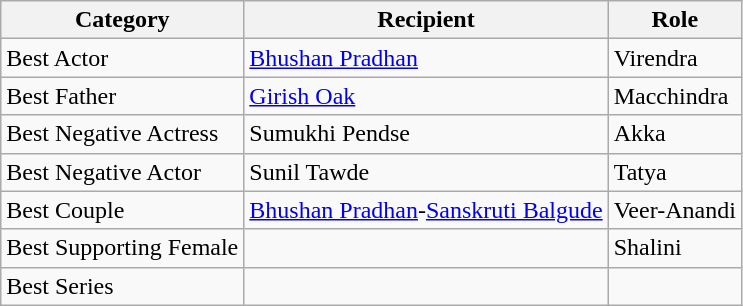<table class="wikitable">
<tr>
<th>Category</th>
<th>Recipient</th>
<th>Role</th>
</tr>
<tr>
<td>Best Actor</td>
<td><a href='#'>Bhushan Pradhan</a></td>
<td>Virendra</td>
</tr>
<tr>
<td>Best Father</td>
<td><a href='#'>Girish Oak</a></td>
<td>Macchindra</td>
</tr>
<tr>
<td>Best Negative Actress</td>
<td>Sumukhi Pendse</td>
<td>Akka</td>
</tr>
<tr>
<td>Best Negative Actor</td>
<td>Sunil Tawde</td>
<td>Tatya</td>
</tr>
<tr>
<td>Best Couple</td>
<td><a href='#'>Bhushan Pradhan</a>-<a href='#'>Sanskruti Balgude</a></td>
<td>Veer-Anandi</td>
</tr>
<tr>
<td>Best Supporting Female</td>
<td></td>
<td>Shalini</td>
</tr>
<tr>
<td>Best Series</td>
<td></td>
<td></td>
</tr>
</table>
